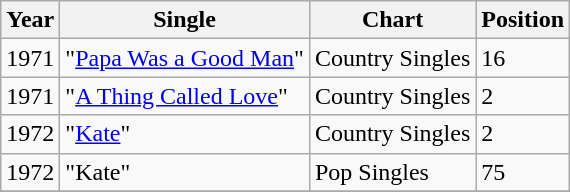<table class="wikitable">
<tr>
<th align="left">Year</th>
<th align="left">Single</th>
<th align="left">Chart</th>
<th align="left">Position</th>
</tr>
<tr>
<td align="left">1971</td>
<td align="left">"<a href='#'>Papa Was a Good Man</a>"</td>
<td align="left">Country Singles</td>
<td align="left">16</td>
</tr>
<tr>
<td align="left">1971</td>
<td align="left">"<a href='#'>A Thing Called Love</a>"</td>
<td align="left">Country Singles</td>
<td align="left">2</td>
</tr>
<tr>
<td align="left">1972</td>
<td align="left">"<a href='#'>Kate</a>"</td>
<td align="left">Country Singles</td>
<td align="left">2</td>
</tr>
<tr>
<td align="left">1972</td>
<td align="left">"Kate"</td>
<td align="left">Pop Singles</td>
<td align="left">75</td>
</tr>
<tr>
</tr>
</table>
